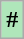<table class="wikitable floatleft">
<tr>
<th style="background: #afe6ba;">#</th>
</tr>
</table>
